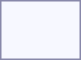<table style="border:1px solid #8888aa; background-color:#f7f8ff; padding:5px; font-size:95%; margin: 0px 12px 12px 0px;">
<tr style="text-align:center;">
<td rowspan=2><strong></strong></td>
<td colspan=6></td>
<td colspan=2></td>
<td colspan=2></td>
<td colspan=6 rowspan=2></td>
<td colspan=6></td>
<td colspan=4></td>
<td colspan=2></td>
<td colspan=6 rowspan=2></td>
<td colspan=2></td>
</tr>
<tr style="text-align:center;">
<td colspan=6></td>
<td colspan=2></td>
<td colspan=2></td>
<td colspan=6></td>
<td colspan=4></td>
<td colspan=2></td>
<td colspan=2><br></td>
</tr>
</table>
